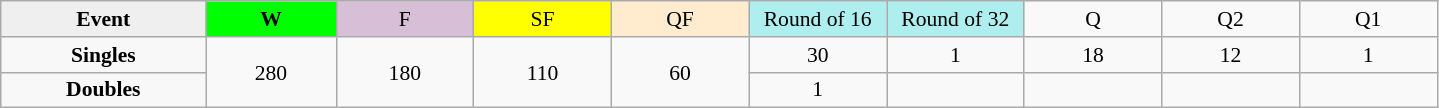<table class=wikitable style=font-size:90%;text-align:center>
<tr>
<td style="width:130px; background:#efefef;"><strong>Event</strong></td>
<td style="width:80px; background:lime;"><strong>W</strong></td>
<td style="width:85px; background:thistle;">F</td>
<td style="width:85px; background:#ff0;">SF</td>
<td style="width:85px; background:#ffebcd;">QF</td>
<td style="width:85px; background:#afeeee;">Round of 16</td>
<td style="width:85px; background:#afeeee;">Round of 32</td>
<td width=85>Q</td>
<td width=85>Q2</td>
<td width=85>Q1</td>
</tr>
<tr>
<th style="background:#f8f8f8;">Singles</th>
<td rowspan=2>280</td>
<td rowspan=2>180</td>
<td rowspan=2>110</td>
<td rowspan=2>60</td>
<td>30</td>
<td>1</td>
<td>18</td>
<td>12</td>
<td>1</td>
</tr>
<tr>
<th style="background:#f8f8f8;">Doubles</th>
<td>1</td>
<td></td>
<td></td>
<td></td>
<td></td>
</tr>
</table>
